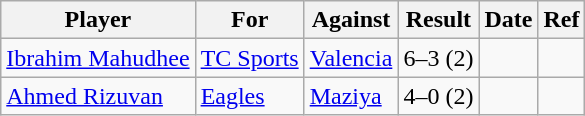<table class="wikitable">
<tr>
<th>Player</th>
<th>For</th>
<th>Against</th>
<th style="text-align:center">Result</th>
<th>Date</th>
<th>Ref</th>
</tr>
<tr>
<td> <a href='#'>Ibrahim Mahudhee</a></td>
<td><a href='#'>TC Sports</a></td>
<td><a href='#'>Valencia</a></td>
<td style="text-align:center;">6–3 (2)</td>
<td></td>
<td></td>
</tr>
<tr>
<td> <a href='#'>Ahmed Rizuvan</a></td>
<td><a href='#'>Eagles</a></td>
<td><a href='#'>Maziya</a></td>
<td style="text-align:center;">4–0 (2)</td>
<td></td>
<td></td>
</tr>
</table>
